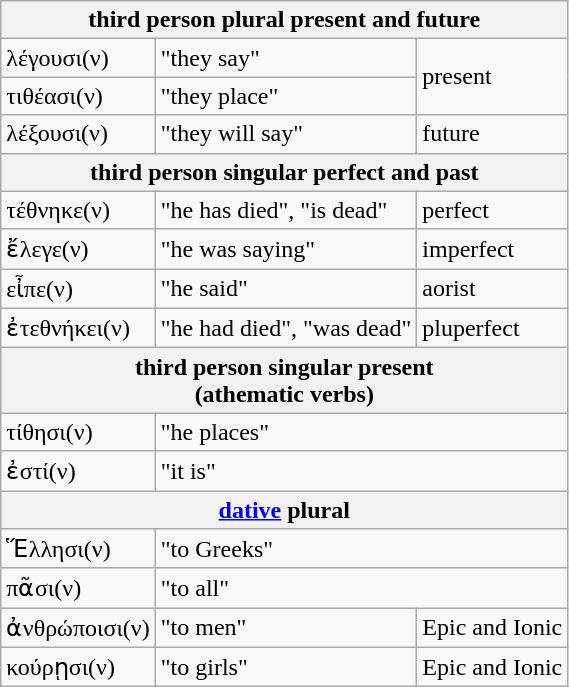<table class="wikitable">
<tr>
<th colspan="3">third person plural present and future</th>
</tr>
<tr>
<td>λέγουσι(ν)</td>
<td>"they say"</td>
<td rowspan=2>present</td>
</tr>
<tr>
<td>τιθέασι(ν)</td>
<td>"they place"</td>
</tr>
<tr>
<td>λέξουσι(ν)</td>
<td>"they will say"</td>
<td>future</td>
</tr>
<tr>
<th colspan="3">third person singular perfect and past</th>
</tr>
<tr>
<td>τέθνηκε(ν)</td>
<td>"he has died", "is dead"</td>
<td>perfect</td>
</tr>
<tr>
<td>ἔλεγε(ν)</td>
<td>"he was saying"</td>
<td>imperfect</td>
</tr>
<tr>
<td>εἶπε(ν)</td>
<td>"he said"</td>
<td>aorist</td>
</tr>
<tr>
<td>ἐτεθνήκει(ν)</td>
<td>"he had died", "was dead"</td>
<td>pluperfect</td>
</tr>
<tr>
<th colspan="3">third person singular present<br>(athematic verbs)</th>
</tr>
<tr>
<td>τίθησι(ν)</td>
<td colspan="2">"he places"</td>
</tr>
<tr>
<td>ἐστί(ν)</td>
<td colspan="2">"it is"</td>
</tr>
<tr>
<th colspan="3"><a href='#'>dative</a> plural</th>
</tr>
<tr>
<td>Ἕλλησι(ν)</td>
<td colspan="2">"to Greeks"</td>
</tr>
<tr>
<td>πᾶσι(ν)</td>
<td colspan="2">"to all"</td>
</tr>
<tr>
<td>ἀνθρώποισι(ν)</td>
<td>"to men"</td>
<td>Epic and Ionic</td>
</tr>
<tr>
<td>κούρῃσι(ν)</td>
<td>"to girls"</td>
<td>Epic and Ionic</td>
</tr>
</table>
